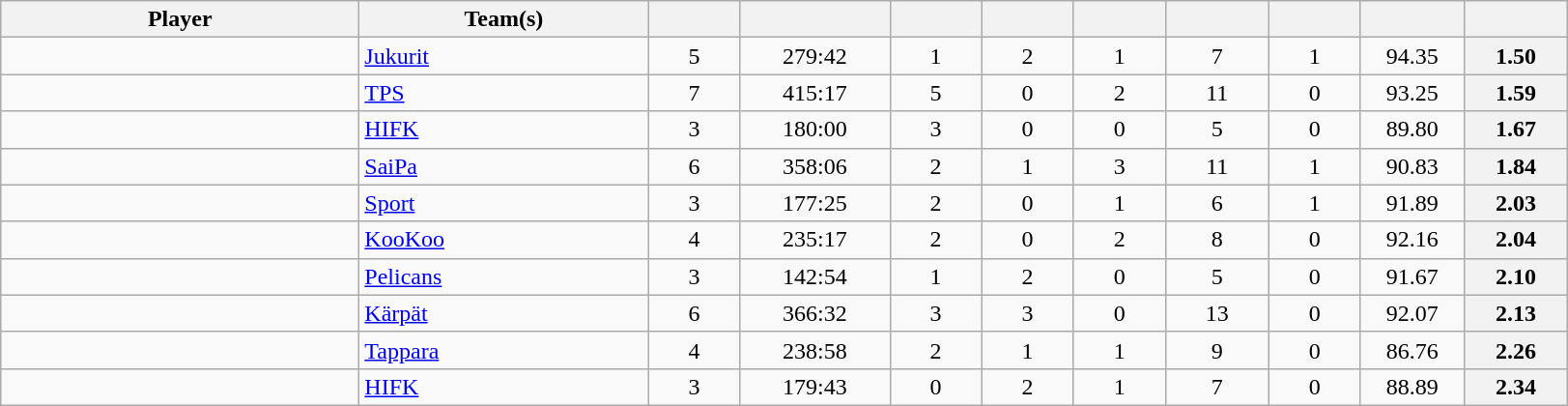<table class="wikitable sortable" style="text-align: center">
<tr>
<th style="width: 15em;">Player</th>
<th style="width: 12em;">Team(s)</th>
<th style="width: 3.5em;"></th>
<th style="width: 6em;"></th>
<th style="width: 3.5em;"></th>
<th style="width: 3.5em;"></th>
<th style="width: 3.5em;"></th>
<th style="width: 4em;"></th>
<th style="width: 3.5em;"></th>
<th style="width: 4em;"></th>
<th style="width: 4em;"></th>
</tr>
<tr>
<td style="text-align:left;"> </td>
<td style="text-align:left;"><a href='#'>Jukurit</a></td>
<td>5</td>
<td>279:42</td>
<td>1</td>
<td>2</td>
<td>1</td>
<td>7</td>
<td>1</td>
<td>94.35</td>
<th>1.50</th>
</tr>
<tr>
<td style="text-align:left;"> </td>
<td style="text-align:left;"><a href='#'>TPS</a></td>
<td>7</td>
<td>415:17</td>
<td>5</td>
<td>0</td>
<td>2</td>
<td>11</td>
<td>0</td>
<td>93.25</td>
<th>1.59</th>
</tr>
<tr>
<td style="text-align:left;"> </td>
<td style="text-align:left;"><a href='#'>HIFK</a></td>
<td>3</td>
<td>180:00</td>
<td>3</td>
<td>0</td>
<td>0</td>
<td>5</td>
<td>0</td>
<td>89.80</td>
<th>1.67</th>
</tr>
<tr>
<td style="text-align:left;"> </td>
<td style="text-align:left;"><a href='#'>SaiPa</a></td>
<td>6</td>
<td>358:06</td>
<td>2</td>
<td>1</td>
<td>3</td>
<td>11</td>
<td>1</td>
<td>90.83</td>
<th>1.84</th>
</tr>
<tr>
<td style="text-align:left;"> </td>
<td style="text-align:left;"><a href='#'>Sport</a></td>
<td>3</td>
<td>177:25</td>
<td>2</td>
<td>0</td>
<td>1</td>
<td>6</td>
<td>1</td>
<td>91.89</td>
<th>2.03</th>
</tr>
<tr>
<td style="text-align:left;"> </td>
<td style="text-align:left;"><a href='#'>KooKoo</a></td>
<td>4</td>
<td>235:17</td>
<td>2</td>
<td>0</td>
<td>2</td>
<td>8</td>
<td>0</td>
<td>92.16</td>
<th>2.04</th>
</tr>
<tr>
<td style="text-align:left;"> </td>
<td style="text-align:left;"><a href='#'>Pelicans</a></td>
<td>3</td>
<td>142:54</td>
<td>1</td>
<td>2</td>
<td>0</td>
<td>5</td>
<td>0</td>
<td>91.67</td>
<th>2.10</th>
</tr>
<tr>
<td style="text-align:left;"> </td>
<td style="text-align:left;"><a href='#'>Kärpät</a></td>
<td>6</td>
<td>366:32</td>
<td>3</td>
<td>3</td>
<td>0</td>
<td>13</td>
<td>0</td>
<td>92.07</td>
<th>2.13</th>
</tr>
<tr>
<td style="text-align:left;"> </td>
<td style="text-align:left;"><a href='#'>Tappara</a></td>
<td>4</td>
<td>238:58</td>
<td>2</td>
<td>1</td>
<td>1</td>
<td>9</td>
<td>0</td>
<td>86.76</td>
<th>2.26</th>
</tr>
<tr>
<td style="text-align:left;"> </td>
<td style="text-align:left;"><a href='#'>HIFK</a></td>
<td>3</td>
<td>179:43</td>
<td>0</td>
<td>2</td>
<td>1</td>
<td>7</td>
<td>0</td>
<td>88.89</td>
<th>2.34</th>
</tr>
</table>
